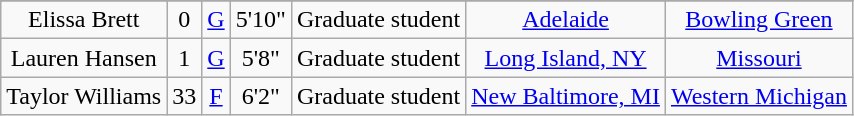<table class="wikitable sortable" style="text-align: center">
<tr align=center>
</tr>
<tr>
<td>Elissa Brett</td>
<td>0</td>
<td><a href='#'>G</a></td>
<td>5'10"</td>
<td>Graduate student</td>
<td><a href='#'>Adelaide</a></td>
<td><a href='#'>Bowling Green</a></td>
</tr>
<tr>
<td>Lauren Hansen</td>
<td>1</td>
<td><a href='#'>G</a></td>
<td>5'8"</td>
<td>Graduate student</td>
<td><a href='#'>Long Island, NY</a></td>
<td><a href='#'>Missouri</a></td>
</tr>
<tr>
<td>Taylor Williams</td>
<td>33</td>
<td><a href='#'>F</a></td>
<td>6'2"</td>
<td>Graduate student</td>
<td><a href='#'>New Baltimore, MI</a></td>
<td><a href='#'>Western Michigan</a></td>
</tr>
</table>
